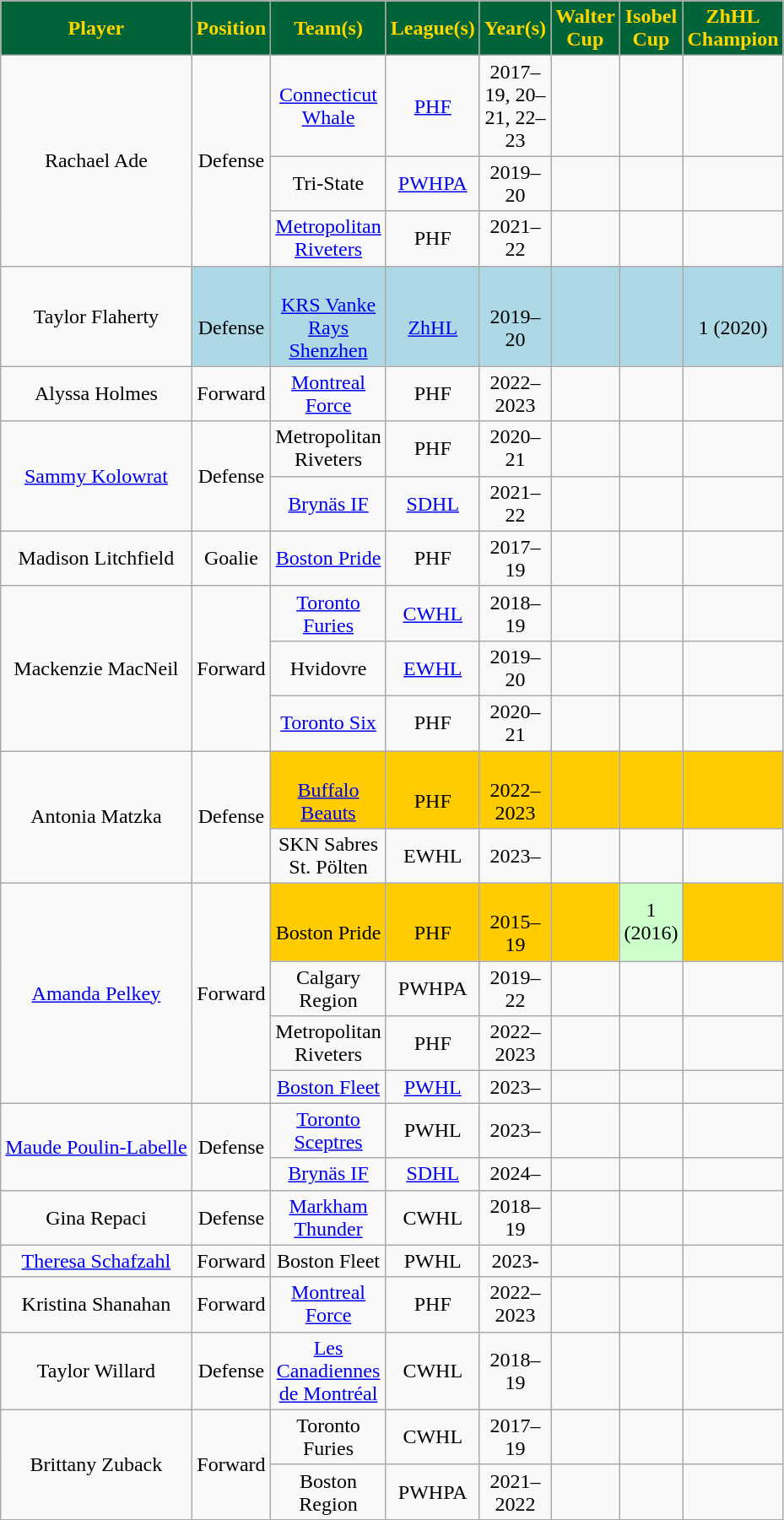<table class="wikitable sortable" style="text-align:center;">
<tr style="text-align:center; background:#006438; color:gold;">
<td><strong>Player</strong></td>
<td><strong>Position</strong></td>
<td><strong>Team(s)</strong></td>
<td><strong>League(s)</strong></td>
<td><strong>Year(s)</strong></td>
<td><strong>Walter Cup</strong></td>
<td><strong>Isobel Cup</strong></td>
<td><strong>ZhHL Champion</strong></td>
</tr>
<tr>
<td rowspan="3">Rachael Ade</td>
<td rowspan="3">Defense</td>
<td><a href='#'>Connecticut Whale</a></td>
<td><a href='#'>PHF</a></td>
<td>2017–19, 20–21, 22–23</td>
<td></td>
<td></td>
<td></td>
</tr>
<tr>
<td>Tri-State</td>
<td><a href='#'>PWHPA</a></td>
<td>2019–20</td>
<td></td>
<td></td>
<td></td>
</tr>
<tr>
<td><a href='#'>Metropolitan Riveters</a></td>
<td>PHF</td>
<td>2021–22</td>
<td></td>
<td></td>
<td></td>
</tr>
<tr>
<td>Taylor Flaherty</td>
<td style="background-color:#ADD8E6; border:1px solid #aaaaaa; width:2em;"><br>Defense</td>
<td style="background-color:#ADD8E6; border:1px solid #aaaaaa; width:2em;"><br><a href='#'>KRS Vanke Rays Shenzhen</a></td>
<td style="background-color:#ADD8E6; border:1px solid #aaaaaa; width:2em;"><br><a href='#'>ZhHL</a></td>
<td style="background-color:#ADD8E6; border:1px solid #aaaaaa; width:2em;"><br>2019–20</td>
<td style="background-color:#ADD8E6; border:1px solid #aaaaaa; width:2em;"></td>
<td style="background-color:#ADD8E6; border:1px solid #aaaaaa; width:2em;"></td>
<td style="background-color:#ADD8E6; border:1px solid #aaaaaa; width:2em;"><br>1 (2020)</td>
</tr>
<tr>
<td>Alyssa Holmes</td>
<td>Forward</td>
<td><a href='#'>Montreal Force</a></td>
<td>PHF</td>
<td>2022–2023</td>
<td></td>
<td></td>
<td></td>
</tr>
<tr>
<td rowspan="2"><a href='#'>Sammy Kolowrat</a></td>
<td rowspan="2">Defense</td>
<td>Metropolitan Riveters</td>
<td>PHF</td>
<td>2020–21</td>
<td></td>
<td></td>
<td></td>
</tr>
<tr>
<td><a href='#'>Brynäs IF</a></td>
<td><a href='#'>SDHL</a></td>
<td>2021–22</td>
<td></td>
<td></td>
<td></td>
</tr>
<tr>
<td>Madison Litchfield</td>
<td>Goalie</td>
<td><a href='#'>Boston Pride</a></td>
<td>PHF</td>
<td>2017–19</td>
<td></td>
<td></td>
<td></td>
</tr>
<tr>
<td rowspan="3">Mackenzie MacNeil</td>
<td rowspan="3">Forward</td>
<td><a href='#'>Toronto Furies</a></td>
<td><a href='#'>CWHL</a></td>
<td>2018–19</td>
<td></td>
<td></td>
<td></td>
</tr>
<tr>
<td>Hvidovre</td>
<td><a href='#'>EWHL</a></td>
<td>2019–20</td>
<td></td>
<td></td>
<td></td>
</tr>
<tr>
<td><a href='#'>Toronto Six</a></td>
<td>PHF</td>
<td>2020–21</td>
<td></td>
<td></td>
<td></td>
</tr>
<tr>
<td rowspan="2">Antonia Matzka</td>
<td rowspan="2">Defense</td>
<td style="background-color:#FFCC00; border:1px solid #aaaaaa; width:2em;"><br><a href='#'>Buffalo Beauts</a></td>
<td style="background-color:#FFCC00; border:1px solid #aaaaaa; width:2em;"><br>PHF</td>
<td style="background-color:#FFCC00; border:1px solid #aaaaaa; width:2em;"><br>2022–2023</td>
<td style="background-color:#FFCC00; border:1px solid #aaaaaa; width:2em;"></td>
<td style="background-color:#FFCC00; border:1px solid #aaaaaa; width:2em;"></td>
<td style="background-color:#FFCC00; border:1px solid #aaaaaa; width:2em;"></td>
</tr>
<tr>
<td>SKN Sabres St. Pölten</td>
<td>EWHL</td>
<td>2023–</td>
<td></td>
<td></td>
<td></td>
</tr>
<tr>
<td rowspan="4"><a href='#'>Amanda Pelkey</a></td>
<td rowspan="4">Forward</td>
<td style="background-color:#FFCC00; border:1px solid #aaaaaa; width:2em;"><br>Boston Pride</td>
<td style="background-color:#FFCC00; border:1px solid #aaaaaa; width:2em;"><br>PHF</td>
<td style="background-color:#FFCC00; border:1px solid #aaaaaa; width:2em;"><br>2015–19</td>
<td style="background-color:#FFCC00; border:1px solid #aaaaaa; width:2em;"></td>
<td style="background-color:#CCFFCC; border:1px solid #aaaaaa; width:2em;">1 (2016)</td>
<td style="background-color:#FFCC00; border:1px solid #aaaaaa; width:2em;"></td>
</tr>
<tr>
<td>Calgary Region</td>
<td>PWHPA</td>
<td>2019–22</td>
<td></td>
<td></td>
<td></td>
</tr>
<tr>
<td>Metropolitan Riveters</td>
<td>PHF</td>
<td>2022–2023</td>
<td></td>
<td></td>
<td></td>
</tr>
<tr>
<td><a href='#'>Boston Fleet</a></td>
<td><a href='#'>PWHL</a></td>
<td>2023–</td>
<td></td>
<td></td>
<td></td>
</tr>
<tr>
<td rowspan="2"><a href='#'>Maude Poulin-Labelle</a></td>
<td rowspan="2">Defense</td>
<td><a href='#'>Toronto Sceptres</a></td>
<td>PWHL</td>
<td>2023–</td>
<td></td>
<td></td>
<td></td>
</tr>
<tr>
<td><a href='#'>Brynäs IF</a></td>
<td><a href='#'>SDHL</a></td>
<td>2024–</td>
<td></td>
<td></td>
<td></td>
</tr>
<tr>
<td>Gina Repaci</td>
<td>Defense</td>
<td><a href='#'>Markham Thunder</a></td>
<td>CWHL</td>
<td>2018–19</td>
<td></td>
<td></td>
<td></td>
</tr>
<tr>
<td><a href='#'>Theresa Schafzahl</a></td>
<td>Forward</td>
<td>Boston Fleet</td>
<td>PWHL</td>
<td>2023-</td>
<td></td>
<td></td>
<td></td>
</tr>
<tr>
<td>Kristina Shanahan</td>
<td>Forward</td>
<td><a href='#'>Montreal Force</a></td>
<td>PHF</td>
<td>2022–2023</td>
<td></td>
<td></td>
<td></td>
</tr>
<tr>
<td>Taylor Willard</td>
<td>Defense</td>
<td><a href='#'>Les Canadiennes de Montréal</a></td>
<td>CWHL</td>
<td>2018–19</td>
<td></td>
<td></td>
<td></td>
</tr>
<tr>
<td rowspan="2">Brittany Zuback</td>
<td rowspan="2">Forward</td>
<td>Toronto Furies</td>
<td>CWHL</td>
<td>2017–19</td>
<td></td>
<td></td>
<td></td>
</tr>
<tr>
<td>Boston Region</td>
<td>PWHPA</td>
<td>2021–2022</td>
<td></td>
<td></td>
<td></td>
</tr>
</table>
